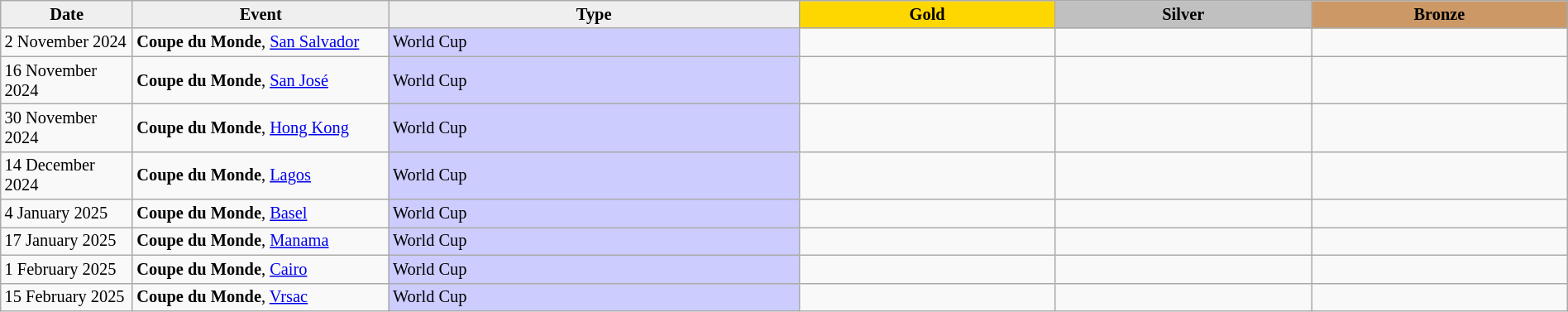<table class="wikitable sortable" style="font-size: 85%" width="100%">
<tr align=center>
<th scope=col style="width:100px; background: #efefef;">Date</th>
<th scope=col style="width:200px; background: #efefef;">Event</th>
<th scope=col style="background: #efefef;">Type</th>
<th scope=col colspan=1 style="width:200px; background: gold;">Gold</th>
<th scope=col colspan=1 style="width:200px; background: silver;">Silver</th>
<th scope=col colspan=1 style="width:200px; background: #cc9966;">Bronze</th>
</tr>
<tr>
<td>2 November 2024</td>
<td><strong>Coupe du Monde</strong>, <a href='#'>San Salvador</a></td>
<td bgcolor="#ccccff">World Cup</td>
<td></td>
<td></td>
<td><br></td>
</tr>
<tr>
<td>16 November 2024</td>
<td><strong>Coupe du Monde</strong>, <a href='#'>San José</a></td>
<td bgcolor="#ccccff">World Cup</td>
<td></td>
<td></td>
<td><br></td>
</tr>
<tr>
<td>30 November 2024</td>
<td><strong>Coupe du Monde</strong>, <a href='#'>Hong Kong</a></td>
<td bgcolor="#ccccff">World Cup</td>
<td></td>
<td></td>
<td><br></td>
</tr>
<tr>
<td>14 December 2024</td>
<td><strong>Coupe du Monde</strong>, <a href='#'>Lagos</a></td>
<td bgcolor="#ccccff">World Cup</td>
<td></td>
<td></td>
<td><br></td>
</tr>
<tr>
<td>4 January 2025</td>
<td><strong>Coupe du Monde</strong>, <a href='#'>Basel</a></td>
<td bgcolor="#ccccff">World Cup</td>
<td></td>
<td></td>
<td><br></td>
</tr>
<tr>
<td>17 January 2025</td>
<td><strong>Coupe du Monde</strong>, <a href='#'>Manama</a></td>
<td bgcolor="#ccccff">World Cup</td>
<td></td>
<td></td>
<td><br></td>
</tr>
<tr>
<td>1 February 2025</td>
<td><strong>Coupe du Monde</strong>, <a href='#'>Cairo</a></td>
<td bgcolor="#ccccff">World Cup</td>
<td></td>
<td></td>
<td><br></td>
</tr>
<tr>
<td>15 February 2025</td>
<td><strong>Coupe du Monde</strong>, <a href='#'>Vrsac</a></td>
<td bgcolor="#ccccff">World Cup</td>
<td></td>
<td></td>
<td><br></td>
</tr>
</table>
